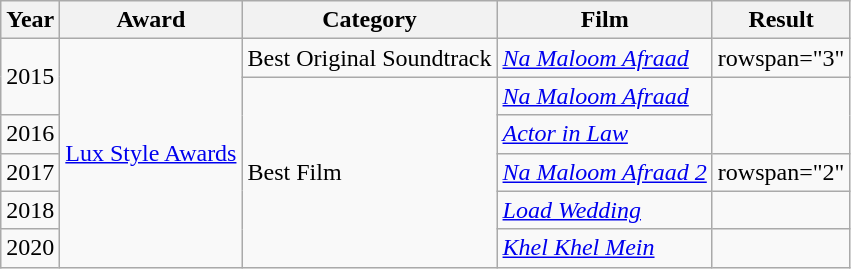<table class="wikitable">
<tr>
<th>Year</th>
<th>Award</th>
<th>Category</th>
<th>Film</th>
<th>Result</th>
</tr>
<tr>
<td rowspan="2">2015</td>
<td rowspan="6"><a href='#'>Lux Style Awards</a></td>
<td>Best Original Soundtrack</td>
<td><em><a href='#'>Na Maloom Afraad</a></em></td>
<td>rowspan="3" </td>
</tr>
<tr>
<td rowspan="5">Best Film</td>
<td><em><a href='#'>Na Maloom Afraad</a></em></td>
</tr>
<tr>
<td>2016</td>
<td><em><a href='#'>Actor in Law</a></em></td>
</tr>
<tr>
<td>2017</td>
<td><em><a href='#'>Na Maloom Afraad 2</a></em></td>
<td>rowspan="2" </td>
</tr>
<tr>
<td>2018</td>
<td><em><a href='#'>Load Wedding</a></em></td>
</tr>
<tr>
<td>2020</td>
<td><em><a href='#'>Khel Khel Mein</a></em></td>
<td></td>
</tr>
</table>
